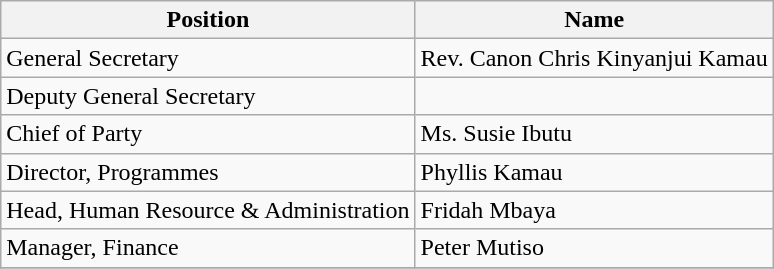<table class="wikitable">
<tr>
<th>Position</th>
<th>Name</th>
</tr>
<tr>
<td>General Secretary</td>
<td>Rev. Canon Chris Kinyanjui Kamau</td>
</tr>
<tr>
<td>Deputy General Secretary</td>
<td></td>
</tr>
<tr>
<td>Chief of Party</td>
<td>Ms. Susie Ibutu</td>
</tr>
<tr>
<td>Director, Programmes</td>
<td>Phyllis Kamau</td>
</tr>
<tr>
<td>Head, Human Resource & Administration</td>
<td>Fridah Mbaya</td>
</tr>
<tr>
<td>Manager, Finance</td>
<td>Peter Mutiso</td>
</tr>
<tr>
</tr>
</table>
